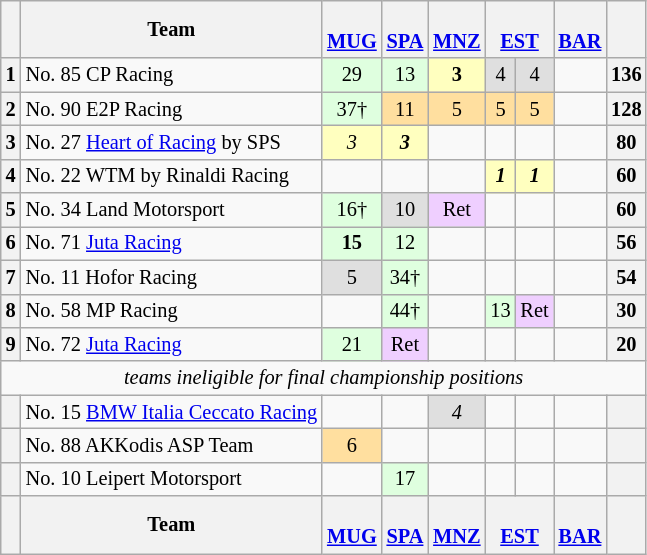<table align=left| class="wikitable" style="font-size: 85%; text-align: center;">
<tr valign="top">
<th valign=middle></th>
<th valign=middle>Team</th>
<th><br><a href='#'>MUG</a></th>
<th><br><a href='#'>SPA</a></th>
<th><br><a href='#'>MNZ</a></th>
<th colspan=2><br><a href='#'>EST</a></th>
<th><br><a href='#'>BAR</a></th>
<th valign=middle>  </th>
</tr>
<tr>
<th>1</th>
<td align=left> No. 85 CP Racing</td>
<td style="background:#DFFFDF;">29</td>
<td style="background:#DFFFDF;">13</td>
<td style="background:#FFFFBF;"><strong>3</strong></td>
<td style="background:#DFDFDF;">4</td>
<td style="background:#DFDFDF;">4</td>
<td></td>
<th>136</th>
</tr>
<tr>
<th>2</th>
<td align=left> No. 90 E2P Racing</td>
<td style="background:#DFFFDF;">37†</td>
<td style="background:#FFDF9F;">11</td>
<td style="background:#FFDF9F;">5</td>
<td style="background:#FFDF9F;">5</td>
<td style="background:#FFDF9F;">5</td>
<td></td>
<th>128</th>
</tr>
<tr>
<th>3</th>
<td align=left> No. 27 <a href='#'>Heart of Racing</a> by SPS</td>
<td style="background:#FFFFBF;"><em>3</em></td>
<td style="background:#FFFFBF;"><strong><em>3</em></strong></td>
<td></td>
<td></td>
<td></td>
<td></td>
<th>80</th>
</tr>
<tr>
<th>4</th>
<td align=left> No. 22 WTM by Rinaldi Racing</td>
<td></td>
<td></td>
<td></td>
<td style="background:#FFFFBF;"><strong><em>1</em></strong></td>
<td style="background:#FFFFBF;"><strong><em>1</em></strong></td>
<td></td>
<th>60</th>
</tr>
<tr>
<th>5</th>
<td align=left> No. 34 Land Motorsport</td>
<td style="background:#DFFFDF;">16†</td>
<td style="background:#DFDFDF;">10</td>
<td style="background:#EFCFFF;">Ret</td>
<td></td>
<td></td>
<td></td>
<th>60</th>
</tr>
<tr>
<th>6</th>
<td align=left> No. 71 <a href='#'>Juta Racing</a></td>
<td style="background:#DFFFDF;"><strong>15</strong></td>
<td style="background:#DFFFDF;">12</td>
<td></td>
<td></td>
<td></td>
<td></td>
<th>56</th>
</tr>
<tr>
<th>7</th>
<td align=left> No. 11 Hofor Racing</td>
<td style="background:#DFDFDF;">5</td>
<td style="background:#DFFFDF;">34†</td>
<td></td>
<td></td>
<td></td>
<td></td>
<th>54</th>
</tr>
<tr>
<th>8</th>
<td align=left> No. 58 MP Racing</td>
<td></td>
<td style="background:#DFFFDF;">44†</td>
<td></td>
<td style="background:#DFFFDF;">13</td>
<td style="background:#EFCFFF;">Ret</td>
<td></td>
<th>30</th>
</tr>
<tr>
<th>9</th>
<td align=left> No. 72 <a href='#'>Juta Racing</a></td>
<td style="background:#DFFFDF;">21</td>
<td style="background:#EFCFFF;">Ret</td>
<td></td>
<td></td>
<td></td>
<td></td>
<th>20</th>
</tr>
<tr>
<td colspan="10"><em>teams ineligible for final championship positions</em></td>
</tr>
<tr>
<th></th>
<td align=left> No. 15 <a href='#'>BMW Italia Ceccato Racing</a></td>
<td></td>
<td></td>
<td style="background:#DFDFDF;"><em>4</em></td>
<td></td>
<td></td>
<td></td>
<th></th>
</tr>
<tr>
<th></th>
<td align=left> No. 88 AKKodis ASP Team</td>
<td style="background:#FFDF9F;">6</td>
<td></td>
<td></td>
<td></td>
<td></td>
<td></td>
<th></th>
</tr>
<tr>
<th></th>
<td align=left> No. 10 Leipert Motorsport</td>
<td></td>
<td style="background:#DFFFDF;">17</td>
<td></td>
<td></td>
<td></td>
<td></td>
<th></th>
</tr>
<tr>
<th valign=middle></th>
<th valign=middle>Team</th>
<th><br><a href='#'>MUG</a></th>
<th><br><a href='#'>SPA</a></th>
<th><br><a href='#'>MNZ</a></th>
<th colspan=2><br><a href='#'>EST</a></th>
<th><br><a href='#'>BAR</a></th>
<th valign=middle>  </th>
</tr>
</table>
